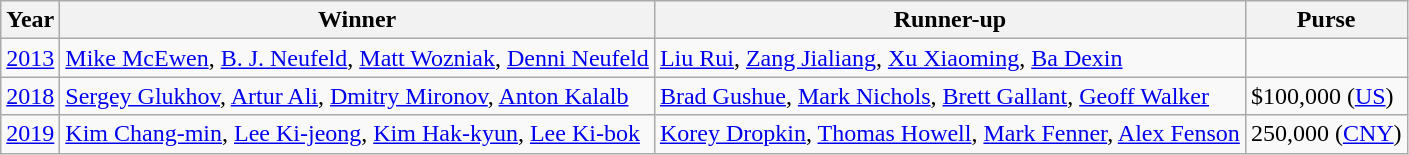<table class="wikitable">
<tr>
<th scope="col">Year</th>
<th scope="col">Winner</th>
<th scope="col">Runner-up</th>
<th scope="col">Purse</th>
</tr>
<tr>
<td><a href='#'>2013</a></td>
<td> <a href='#'>Mike McEwen</a>, <a href='#'>B. J. Neufeld</a>, <a href='#'>Matt Wozniak</a>, <a href='#'>Denni Neufeld</a></td>
<td> <a href='#'>Liu Rui</a>, <a href='#'>Zang Jialiang</a>, <a href='#'>Xu Xiaoming</a>, <a href='#'>Ba Dexin</a></td>
<td></td>
</tr>
<tr>
<td><a href='#'>2018</a></td>
<td> <a href='#'>Sergey Glukhov</a>, <a href='#'>Artur Ali</a>, <a href='#'>Dmitry Mironov</a>, <a href='#'>Anton Kalalb</a></td>
<td> <a href='#'>Brad Gushue</a>, <a href='#'>Mark Nichols</a>, <a href='#'>Brett Gallant</a>, <a href='#'>Geoff Walker</a></td>
<td>$100,000 (<a href='#'>US</a>)</td>
</tr>
<tr>
<td><a href='#'>2019</a></td>
<td> <a href='#'>Kim Chang-min</a>, <a href='#'>Lee Ki-jeong</a>, <a href='#'>Kim Hak-kyun</a>, <a href='#'>Lee Ki-bok</a></td>
<td> <a href='#'>Korey Dropkin</a>, <a href='#'>Thomas Howell</a>, <a href='#'>Mark Fenner</a>, <a href='#'>Alex Fenson</a></td>
<td>250,000 (<a href='#'>CNY</a>)</td>
</tr>
</table>
